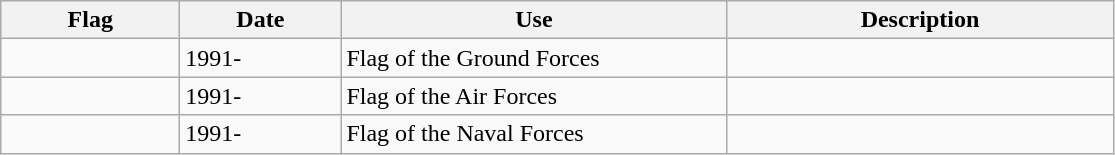<table class="wikitable" style="background: #f9f9f9">
<tr>
<th width="112">Flag</th>
<th width="100">Date</th>
<th width="250">Use</th>
<th width="250">Description</th>
</tr>
<tr>
<td></td>
<td>1991-</td>
<td>Flag of the Ground Forces</td>
<td></td>
</tr>
<tr>
<td></td>
<td>1991-</td>
<td>Flag of the Air Forces</td>
<td></td>
</tr>
<tr>
<td></td>
<td>1991-</td>
<td>Flag of the Naval Forces</td>
<td></td>
</tr>
</table>
